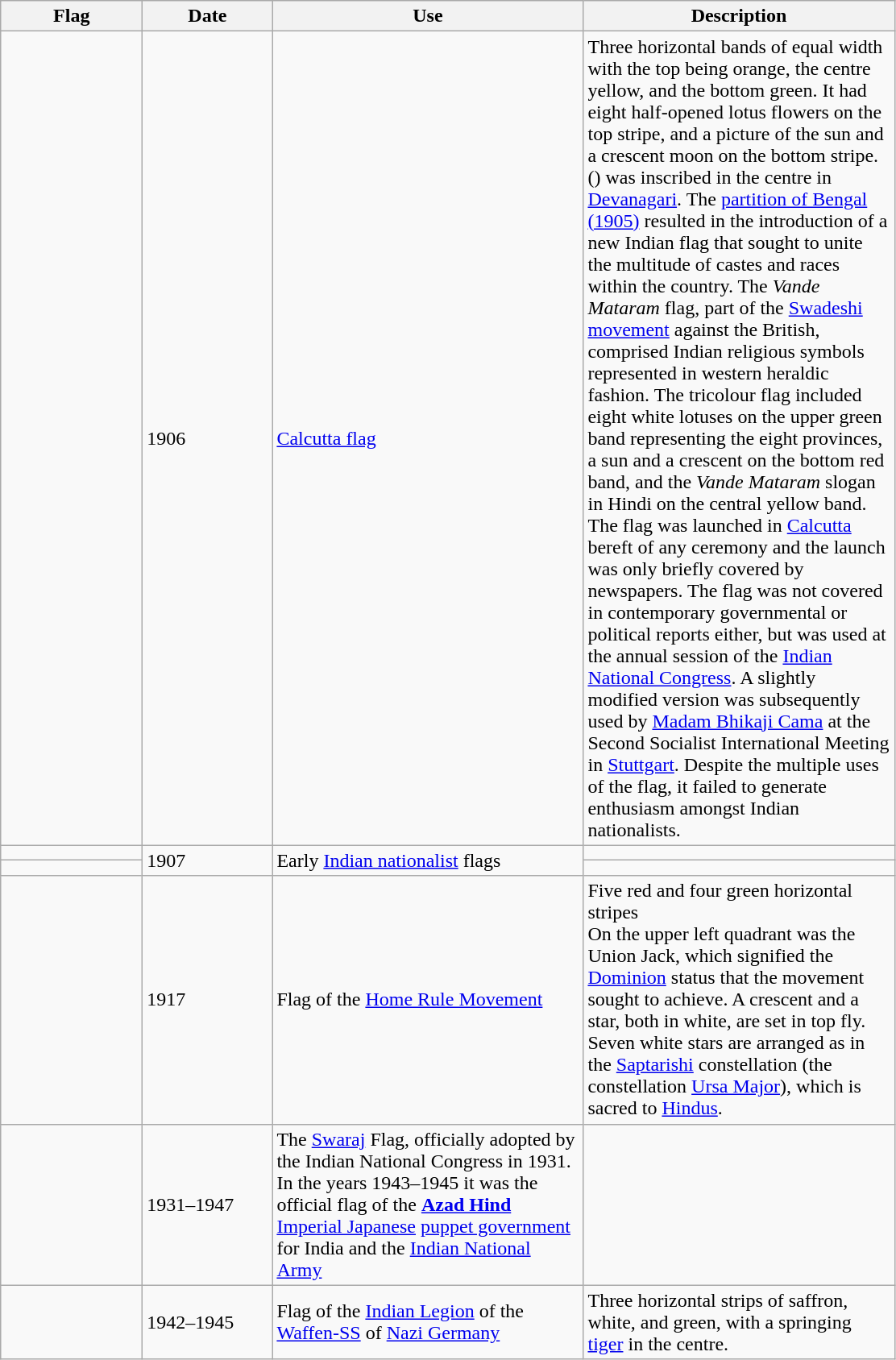<table class="wikitable">
<tr>
<th style="width:110px;">Flag</th>
<th style="width:100px;">Date</th>
<th style="width:250px;">Use</th>
<th style="width:250px;">Description</th>
</tr>
<tr>
<td></td>
<td>1906</td>
<td><a href='#'>Calcutta flag</a></td>
<td>Three horizontal bands of equal width with the top being orange, the centre yellow, and the bottom green. It had eight half-opened lotus flowers on the top stripe, and a picture of the sun and a crescent moon on the bottom stripe.  () was inscribed in the centre in <a href='#'>Devanagari</a>. The <a href='#'>partition of Bengal (1905)</a> resulted in the introduction of a new Indian flag that sought to unite the multitude of castes and races within the country. The <em>Vande Mataram</em> flag, part of the <a href='#'>Swadeshi movement</a> against the British, comprised Indian religious symbols represented in western heraldic fashion. The tricolour flag included eight white lotuses on the upper green band representing the eight provinces, a sun and a crescent on the bottom red band, and the <em>Vande Mataram</em> slogan in Hindi on the central yellow band. The flag was launched in <a href='#'>Calcutta</a> bereft of any ceremony and the launch was only briefly covered by newspapers. The flag was not covered in contemporary governmental or political reports either, but was used at the annual session of the <a href='#'>Indian National Congress</a>. A slightly modified version was subsequently used by <a href='#'>Madam Bhikaji Cama</a> at the Second Socialist International Meeting in <a href='#'>Stuttgart</a>. Despite the multiple uses of the flag, it failed to generate enthusiasm amongst Indian nationalists.</td>
</tr>
<tr>
<td></td>
<td rowspan="2">1907</td>
<td rowspan="2">Early <a href='#'>Indian nationalist</a> flags </td>
<td></td>
</tr>
<tr>
<td></td>
<td></td>
</tr>
<tr>
<td></td>
<td>1917</td>
<td>Flag of the <a href='#'>Home Rule Movement</a></td>
<td>Five red and four green horizontal stripes<br>On the upper left quadrant was the Union Jack, which signified the <a href='#'>Dominion</a> status that the movement sought to achieve. A crescent and a star, both in white, are set in top fly. Seven white stars are arranged as in the <a href='#'>Saptarishi</a> constellation (the constellation <a href='#'>Ursa Major</a>), which is sacred to <a href='#'>Hindus</a>.</td>
</tr>
<tr>
<td></td>
<td>1931–1947</td>
<td>The <a href='#'>Swaraj</a> Flag, officially adopted by the Indian National Congress in 1931. In the years 1943–1945 it was the official flag of the <strong><a href='#'>Azad Hind</a></strong> <a href='#'>Imperial Japanese</a> <a href='#'>puppet government</a> for India and the <a href='#'>Indian National Army</a></td>
<td></td>
</tr>
<tr>
<td></td>
<td>1942–1945</td>
<td>Flag of the <a href='#'>Indian Legion</a> of the <a href='#'>Waffen-SS</a> of <a href='#'>Nazi Germany</a></td>
<td>Three horizontal strips of saffron, white, and green, with a springing <a href='#'>tiger</a> in the centre.</td>
</tr>
</table>
